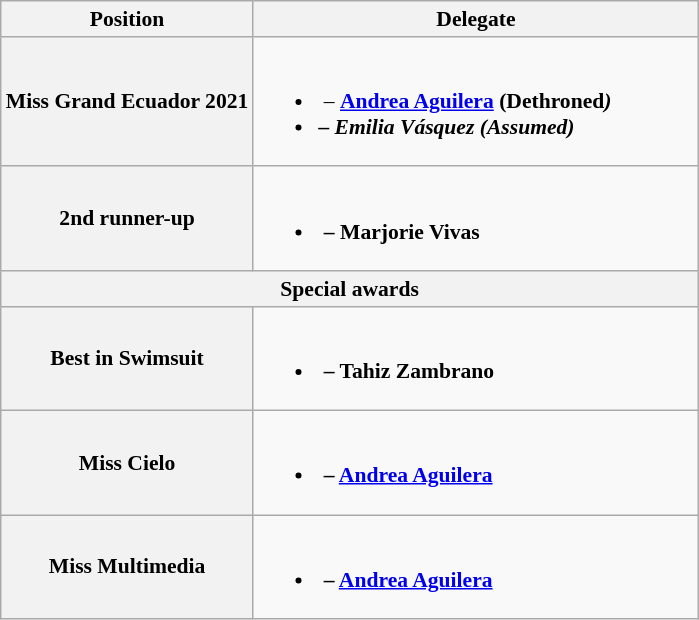<table class="wikitable" style="font-size: 90%";>
<tr>
<th>Position</th>
<th width=290>Delegate</th>
</tr>
<tr>
<th>Miss Grand Ecuador 2021</th>
<td><br><ul><li><strong></strong> – <strong><a href='#'>Andrea Aguilera</a> (Dethroned<em>)<strong><em></li><li> – Emilia Vásquez </em>(Assumed)<em></li></ul></td>
</tr>
<tr>
<th>2nd runner-up</th>
<td><br><ul><li></strong><strong> – Marjorie Vivas</li></ul></td>
</tr>
<tr>
<th colspan=2>Special awards</th>
</tr>
<tr>
<th>Best in Swimsuit</th>
<td><br><ul><li></strong><strong> – Tahiz Zambrano</li></ul></td>
</tr>
<tr>
<th>Miss Cielo</th>
<td><br><ul><li></strong><strong> – <a href='#'>Andrea Aguilera</a></li></ul></td>
</tr>
<tr>
<th>Miss Multimedia</th>
<td><br><ul><li></strong><strong> – <a href='#'>Andrea Aguilera</a></li></ul></td>
</tr>
</table>
